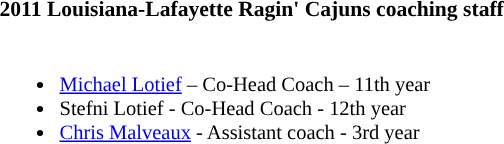<table class="toccolours" style="text-align: left; font-size:90%;">
<tr>
<th colspan="9">2011 Louisiana-Lafayette Ragin' Cajuns coaching staff</th>
</tr>
<tr>
<td style="font-size:95%; vertical-align:top;"><br><ul><li><a href='#'>Michael Lotief</a> – Co-Head Coach – 11th year</li><li>Stefni Lotief - Co-Head Coach - 12th year</li><li><a href='#'>Chris Malveaux</a> - Assistant coach - 3rd year</li></ul></td>
</tr>
</table>
